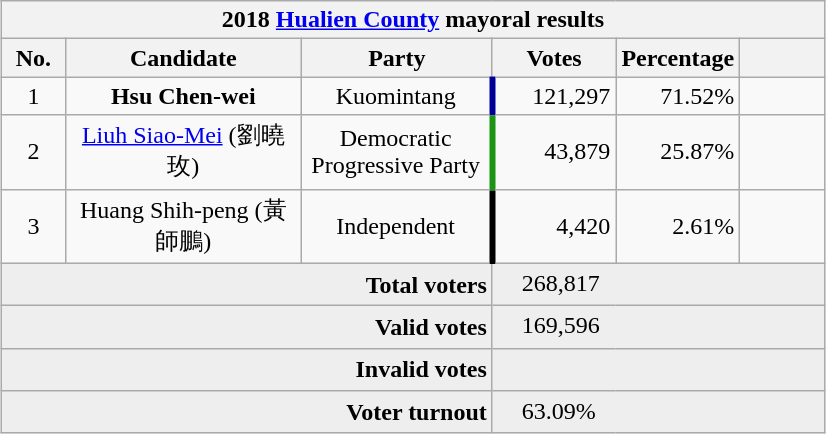<table class="wikitable collapsible" style="text-align:center;margin: 1em auto;">
<tr>
<th colspan="6">2018 <a href='#'>Hualien County</a> mayoral results</th>
</tr>
<tr>
<th width=35>No.</th>
<th width=150>Candidate</th>
<th width=120>Party</th>
<th width=75>Votes</th>
<th width=75>Percentage</th>
<th width=49></th>
</tr>
<tr>
<td>1</td>
<td><strong>Hsu Chen-wei</strong></td>
<td> Kuomintang</td>
<td style="border-left:4px solid #000099;" align="right">121,297</td>
<td align="right">71.52%</td>
<td align="center"></td>
</tr>
<tr>
<td>2</td>
<td><a href='#'>Liuh Siao-Mei</a> (劉曉玫)</td>
<td>Democratic Progressive Party</td>
<td style="border-left:4px solid #1B9413;" align="right">43,879</td>
<td align="right">25.87%</td>
<td align="center"></td>
</tr>
<tr>
<td>3</td>
<td>Huang Shih-peng (黃師鵬)</td>
<td> Independent</td>
<td style="border-left:4px solid #000000;" align="right">4,420</td>
<td align="right">2.61%</td>
<td align="center"></td>
</tr>
<tr bgcolor=EEEEEE>
<td colspan="3" align="right"><strong>Total voters</strong></td>
<td colspan="3" align="left">　268,817</td>
</tr>
<tr bgcolor=EEEEEE>
<td colspan="3" align="right"><strong>Valid votes</strong></td>
<td colspan="3" align="left">　169,596</td>
</tr>
<tr bgcolor=EEEEEE>
<td colspan="3" align="right"><strong>Invalid votes</strong></td>
<td colspan="3" align="left">　</td>
</tr>
<tr bgcolor=EEEEEE>
<td colspan="3" align="right"><strong>Voter turnout</strong></td>
<td colspan="3" align="left">　63.09%</td>
</tr>
</table>
